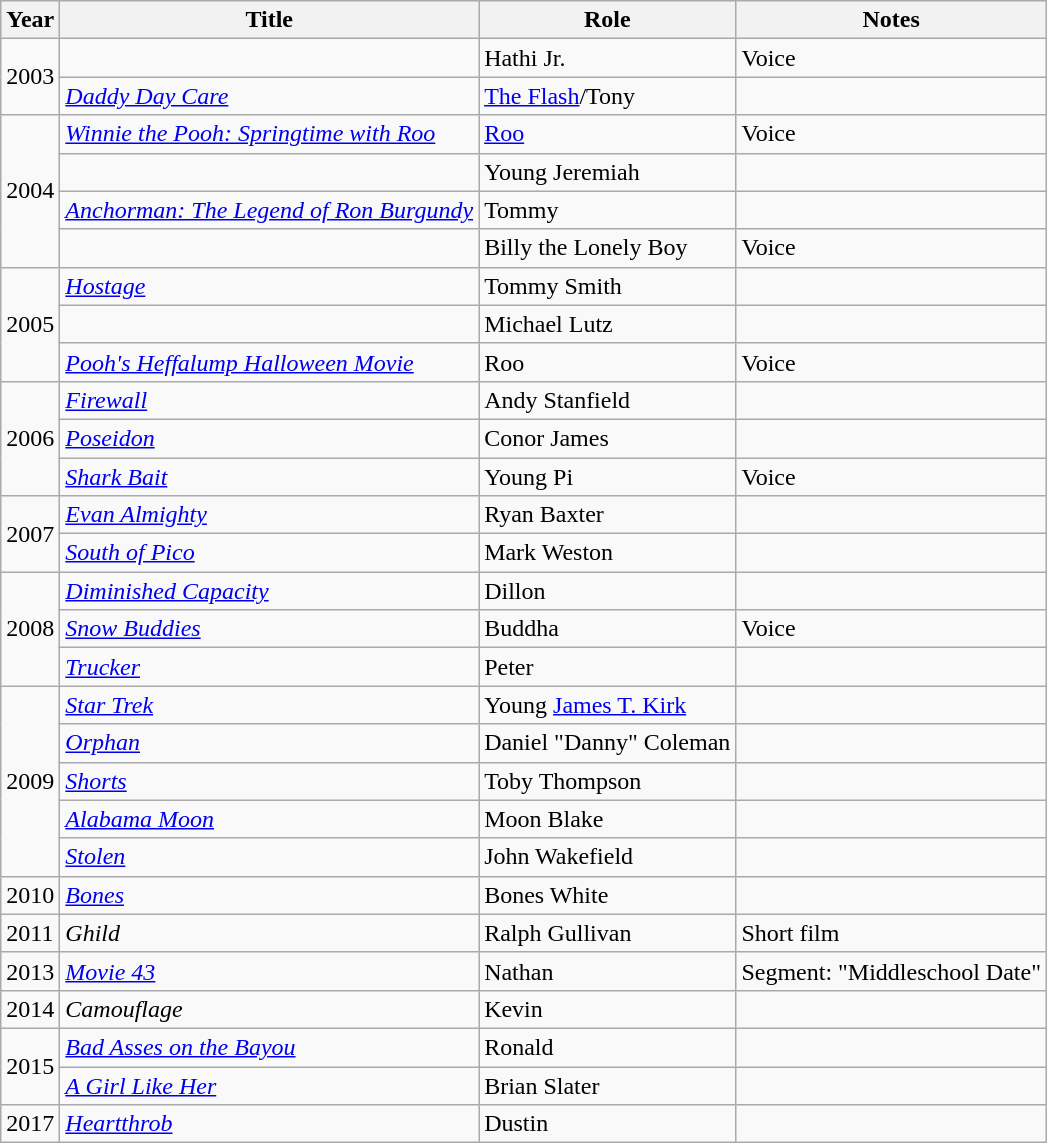<table class="wikitable sortable">
<tr>
<th>Year</th>
<th>Title</th>
<th>Role</th>
<th class="unsortable">Notes</th>
</tr>
<tr>
<td rowspan="2">2003</td>
<td><em></em></td>
<td>Hathi Jr.</td>
<td>Voice</td>
</tr>
<tr>
<td><em><a href='#'>Daddy Day Care</a></em></td>
<td><a href='#'>The Flash</a>/Tony</td>
<td></td>
</tr>
<tr>
<td rowspan="4">2004</td>
<td><em><a href='#'>Winnie the Pooh: Springtime with Roo</a></em></td>
<td><a href='#'>Roo</a></td>
<td>Voice</td>
</tr>
<tr>
<td><em></em></td>
<td>Young Jeremiah</td>
<td></td>
</tr>
<tr>
<td><em><a href='#'>Anchorman: The Legend of Ron Burgundy</a></em></td>
<td>Tommy</td>
<td></td>
</tr>
<tr>
<td><em></em></td>
<td>Billy the Lonely Boy</td>
<td>Voice</td>
</tr>
<tr>
<td rowspan="3">2005</td>
<td><em><a href='#'>Hostage</a></em></td>
<td>Tommy Smith</td>
<td></td>
</tr>
<tr>
<td><em></em></td>
<td>Michael Lutz</td>
<td></td>
</tr>
<tr>
<td><em><a href='#'>Pooh's Heffalump Halloween Movie</a></em></td>
<td>Roo</td>
<td>Voice</td>
</tr>
<tr>
<td rowspan="3">2006</td>
<td><em><a href='#'>Firewall</a></em></td>
<td>Andy Stanfield</td>
<td></td>
</tr>
<tr>
<td><em><a href='#'>Poseidon</a></em></td>
<td>Conor James</td>
<td></td>
</tr>
<tr>
<td><em><a href='#'>Shark Bait</a></em></td>
<td>Young Pi</td>
<td>Voice</td>
</tr>
<tr>
<td rowspan="2">2007</td>
<td><em><a href='#'>Evan Almighty</a></em></td>
<td>Ryan Baxter</td>
<td></td>
</tr>
<tr>
<td><em><a href='#'>South of Pico</a></em></td>
<td>Mark Weston</td>
<td></td>
</tr>
<tr>
<td rowspan="3">2008</td>
<td><em><a href='#'>Diminished Capacity</a></em></td>
<td>Dillon</td>
<td></td>
</tr>
<tr>
<td><em><a href='#'>Snow Buddies</a></em></td>
<td>Buddha</td>
<td>Voice</td>
</tr>
<tr>
<td><em><a href='#'>Trucker</a></em></td>
<td>Peter</td>
<td></td>
</tr>
<tr>
<td rowspan="5">2009</td>
<td><em><a href='#'>Star Trek</a></em></td>
<td>Young <a href='#'>James T. Kirk</a></td>
<td></td>
</tr>
<tr>
<td><em><a href='#'>Orphan</a></em></td>
<td>Daniel "Danny" Coleman</td>
<td></td>
</tr>
<tr>
<td><em><a href='#'>Shorts</a></em></td>
<td>Toby Thompson</td>
<td></td>
</tr>
<tr>
<td><em><a href='#'>Alabama Moon</a></em></td>
<td>Moon Blake</td>
<td></td>
</tr>
<tr>
<td><em><a href='#'>Stolen</a></em></td>
<td>John Wakefield</td>
<td></td>
</tr>
<tr>
<td>2010</td>
<td><em><a href='#'>Bones</a></em></td>
<td>Bones White</td>
<td></td>
</tr>
<tr>
<td>2011</td>
<td><em>Ghild</em></td>
<td>Ralph Gullivan</td>
<td>Short film</td>
</tr>
<tr>
<td>2013</td>
<td><em><a href='#'>Movie 43</a></em></td>
<td>Nathan</td>
<td>Segment: "Middleschool Date"</td>
</tr>
<tr>
<td>2014</td>
<td><em>Camouflage</em></td>
<td>Kevin</td>
<td></td>
</tr>
<tr>
<td rowspan="2">2015</td>
<td><em><a href='#'>Bad Asses on the Bayou</a></em></td>
<td>Ronald</td>
<td></td>
</tr>
<tr>
<td><em><a href='#'>A Girl Like Her</a></em></td>
<td>Brian Slater</td>
<td></td>
</tr>
<tr>
<td>2017</td>
<td><em><a href='#'>Heartthrob</a></em></td>
<td>Dustin</td>
<td></td>
</tr>
</table>
